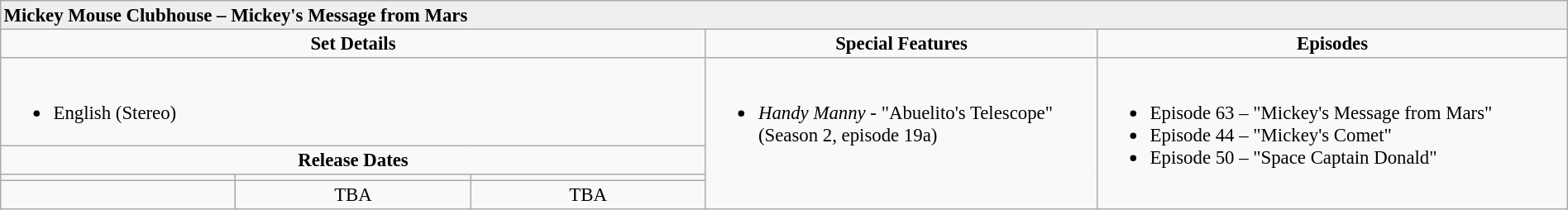<table border="2" cellpadding="2" cellspacing="0" style="width:100%; margin:0 1em 0 0; background:#f9f9f9; border:1px #aaa solid; border-collapse:collapse; font-size:95%;">
<tr style="background:#EFEFEF">
<td colspan="7"><strong>Mickey Mouse Clubhouse – Mickey's Message from Mars</strong></td>
</tr>
<tr style="text-align:center;">
<td style="width:45%;" colspan="3"><strong>Set Details</strong></td>
<td style="width:25%; "><strong>Special Features</strong></td>
<td style="width:30%; "><strong>Episodes</strong></td>
</tr>
<tr valign="top">
<td colspan="3" style="text-align:left;"><br><ul><li>English (Stereo)</li></ul></td>
<td rowspan="4" style="text-align:left;"><br><ul><li><em>Handy Manny</em> - "Abuelito's Telescope" (Season 2, episode 19a)</li></ul></td>
<td rowspan="4" style="text-align:left;"><br><ul><li>Episode 63 – "Mickey's Message from Mars"</li><li>Episode 44 – "Mickey's Comet"</li><li>Episode 50 – "Space Captain Donald"</li></ul></td>
</tr>
<tr>
<td colspan="3"  style="width:45%; text-align:center;"><strong>Release Dates</strong></td>
</tr>
<tr style="text-align:center;">
<td style="width:15%; "></td>
<td style="width:15%; "></td>
<td style="width:15%; "></td>
</tr>
<tr>
<td style="text-align:center;"></td>
<td style="text-align:center;">TBA</td>
<td style="text-align:center;">TBA</td>
</tr>
</table>
